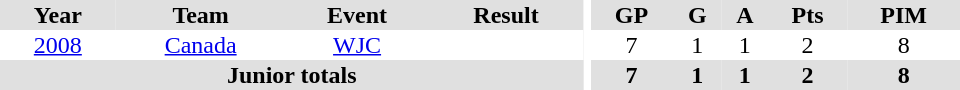<table border="0" cellpadding="1" cellspacing="0" ID="Table3" style="text-align:center; width:40em">
<tr ALIGN="center" bgcolor="#e0e0e0">
<th>Year</th>
<th>Team</th>
<th>Event</th>
<th>Result</th>
<th rowspan="99" bgcolor="#ffffff"></th>
<th>GP</th>
<th>G</th>
<th>A</th>
<th>Pts</th>
<th>PIM</th>
</tr>
<tr>
<td><a href='#'>2008</a></td>
<td><a href='#'>Canada</a></td>
<td><a href='#'>WJC</a></td>
<td></td>
<td>7</td>
<td>1</td>
<td>1</td>
<td>2</td>
<td>8</td>
</tr>
<tr bgcolor="#e0e0e0">
<th colspan="4">Junior totals</th>
<th>7</th>
<th>1</th>
<th>1</th>
<th>2</th>
<th>8</th>
</tr>
</table>
